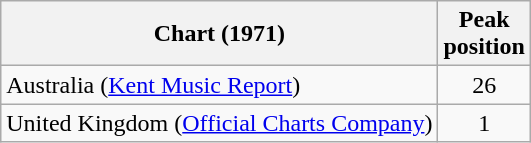<table class="wikitable">
<tr>
<th>Chart (1971)</th>
<th>Peak<br> position</th>
</tr>
<tr>
<td>Australia (<a href='#'>Kent Music Report</a>)</td>
<td align="center">26</td>
</tr>
<tr>
<td>United Kingdom (<a href='#'>Official Charts Company</a>)</td>
<td align="center">1</td>
</tr>
</table>
